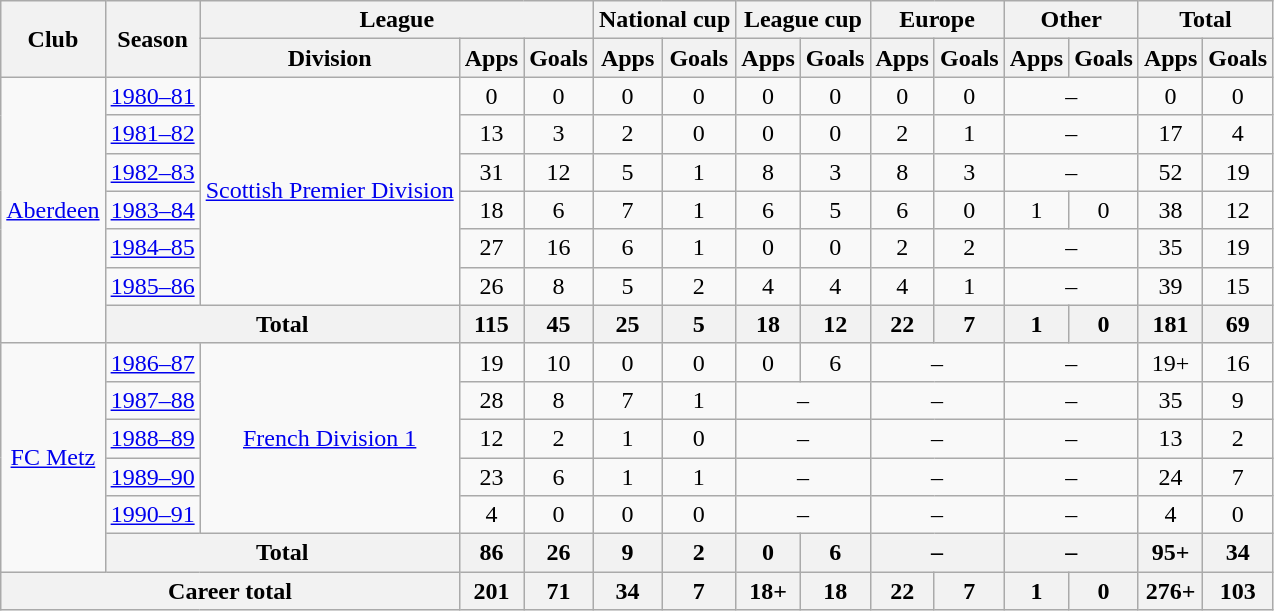<table class="wikitable" style="text-align:center">
<tr>
<th rowspan="2">Club</th>
<th rowspan="2">Season</th>
<th colspan="3">League</th>
<th colspan="2">National cup</th>
<th colspan="2">League cup</th>
<th colspan="2">Europe</th>
<th colspan="2">Other</th>
<th colspan="2">Total</th>
</tr>
<tr>
<th>Division</th>
<th>Apps</th>
<th>Goals</th>
<th>Apps</th>
<th>Goals</th>
<th>Apps</th>
<th>Goals</th>
<th>Apps</th>
<th>Goals</th>
<th>Apps</th>
<th>Goals</th>
<th>Apps</th>
<th>Goals</th>
</tr>
<tr>
<td rowspan="7"><a href='#'>Aberdeen</a></td>
<td><a href='#'>1980–81</a></td>
<td rowspan="6"><a href='#'>Scottish Premier Division</a></td>
<td>0</td>
<td>0</td>
<td>0</td>
<td>0</td>
<td>0</td>
<td>0</td>
<td>0</td>
<td>0</td>
<td colspan="2">–</td>
<td>0</td>
<td>0</td>
</tr>
<tr>
<td><a href='#'>1981–82</a></td>
<td>13</td>
<td>3</td>
<td>2</td>
<td>0</td>
<td>0</td>
<td>0</td>
<td>2</td>
<td>1</td>
<td colspan="2">–</td>
<td>17</td>
<td>4</td>
</tr>
<tr>
<td><a href='#'>1982–83</a></td>
<td>31</td>
<td>12</td>
<td>5</td>
<td>1</td>
<td>8</td>
<td>3</td>
<td>8</td>
<td>3</td>
<td colspan="2">–</td>
<td>52</td>
<td>19</td>
</tr>
<tr>
<td><a href='#'>1983–84</a></td>
<td>18</td>
<td>6</td>
<td>7</td>
<td>1</td>
<td>6</td>
<td>5</td>
<td>6</td>
<td>0</td>
<td>1</td>
<td>0</td>
<td>38</td>
<td>12</td>
</tr>
<tr>
<td><a href='#'>1984–85</a></td>
<td>27</td>
<td>16</td>
<td>6</td>
<td>1</td>
<td>0</td>
<td>0</td>
<td>2</td>
<td>2</td>
<td colspan="2">–</td>
<td>35</td>
<td>19</td>
</tr>
<tr>
<td><a href='#'>1985–86</a></td>
<td>26</td>
<td>8</td>
<td>5</td>
<td>2</td>
<td>4</td>
<td>4</td>
<td>4</td>
<td>1</td>
<td colspan="2">–</td>
<td>39</td>
<td>15</td>
</tr>
<tr>
<th colspan="2">Total</th>
<th>115</th>
<th>45</th>
<th>25</th>
<th>5</th>
<th>18</th>
<th>12</th>
<th>22</th>
<th>7</th>
<th>1</th>
<th>0</th>
<th>181</th>
<th>69</th>
</tr>
<tr>
<td rowspan="6"><a href='#'>FC Metz</a></td>
<td><a href='#'>1986–87</a></td>
<td rowspan="5"><a href='#'>French Division 1</a></td>
<td>19</td>
<td>10</td>
<td>0</td>
<td>0</td>
<td>0</td>
<td>6</td>
<td colspan="2">–</td>
<td colspan="2">–</td>
<td>19+</td>
<td>16</td>
</tr>
<tr>
<td><a href='#'>1987–88</a></td>
<td>28</td>
<td>8</td>
<td>7</td>
<td>1</td>
<td colspan="2">–</td>
<td colspan="2">–</td>
<td colspan="2">–</td>
<td>35</td>
<td>9</td>
</tr>
<tr>
<td><a href='#'>1988–89</a></td>
<td>12</td>
<td>2</td>
<td>1</td>
<td>0</td>
<td colspan="2">–</td>
<td colspan="2">–</td>
<td colspan="2">–</td>
<td>13</td>
<td>2</td>
</tr>
<tr>
<td><a href='#'>1989–90</a></td>
<td>23</td>
<td>6</td>
<td>1</td>
<td>1</td>
<td colspan="2">–</td>
<td colspan="2">–</td>
<td colspan="2">–</td>
<td>24</td>
<td>7</td>
</tr>
<tr>
<td><a href='#'>1990–91</a></td>
<td>4</td>
<td>0</td>
<td>0</td>
<td>0</td>
<td colspan="2">–</td>
<td colspan="2">–</td>
<td colspan="2">–</td>
<td>4</td>
<td>0</td>
</tr>
<tr>
<th colspan="2">Total</th>
<th>86</th>
<th>26</th>
<th>9</th>
<th>2</th>
<th>0</th>
<th>6</th>
<th colspan="2">–</th>
<th colspan="2">–</th>
<th>95+</th>
<th>34</th>
</tr>
<tr>
<th colspan="3">Career total</th>
<th>201</th>
<th>71</th>
<th>34</th>
<th>7</th>
<th>18+</th>
<th>18</th>
<th>22</th>
<th>7</th>
<th>1</th>
<th>0</th>
<th>276+</th>
<th>103</th>
</tr>
</table>
